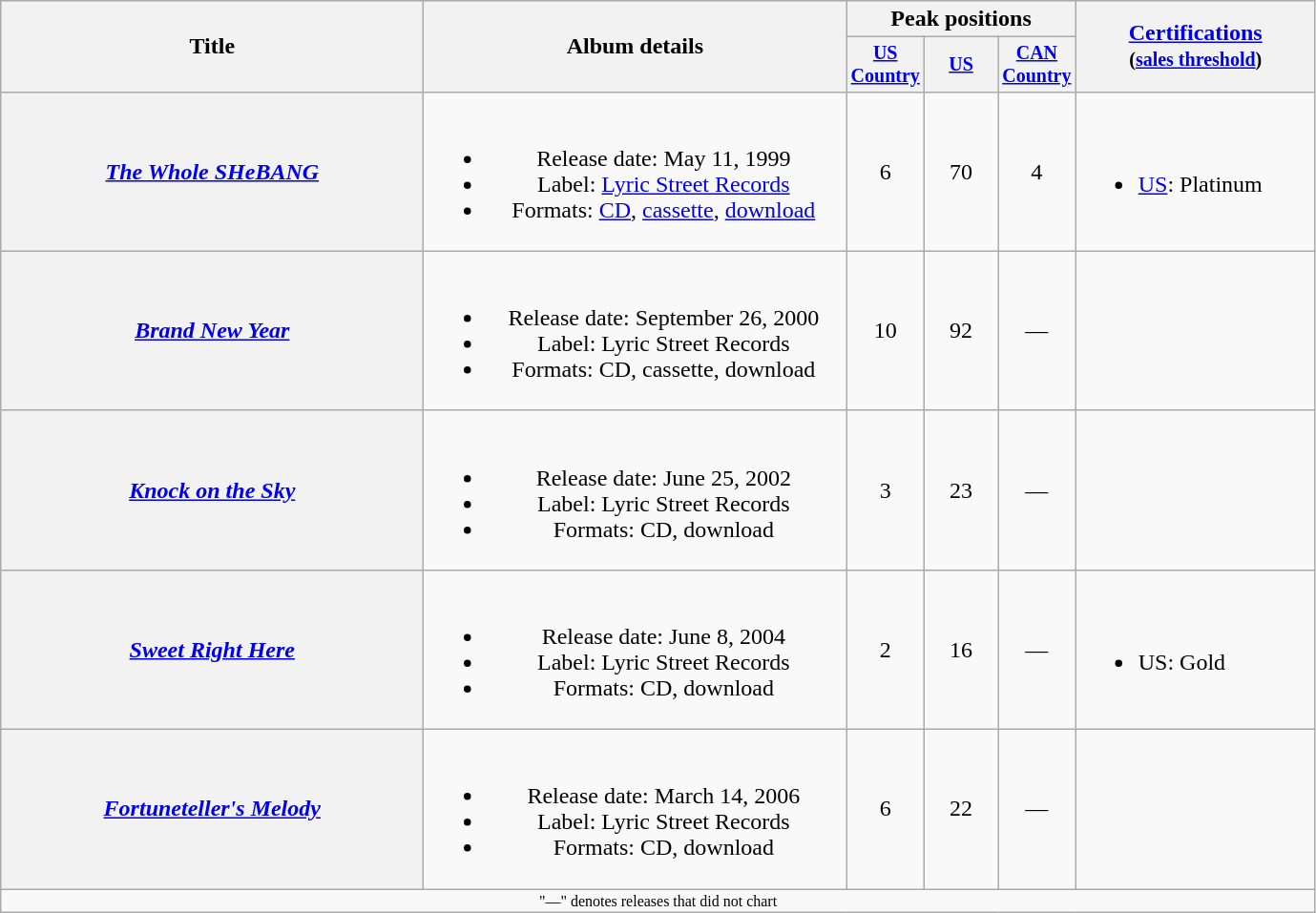<table class="wikitable plainrowheaders" style="text-align:center;">
<tr>
<th rowspan="2" style="width:18em;">Title</th>
<th rowspan="2" style="width:18em;">Album details</th>
<th colspan="3">Peak positions</th>
<th rowspan="2" style="width:10em;"><a href='#'>Certifications</a><br><small>(<a href='#'>sales threshold</a>)</small></th>
</tr>
<tr style="font-size:smaller;">
<th width="45"><a href='#'>US Country</a><br></th>
<th width="45"><a href='#'>US</a><br></th>
<th width="45"><a href='#'>CAN Country</a></th>
</tr>
<tr>
<th scope="row"><em><a href='#'>The Whole SHeBANG</a></em></th>
<td><br><ul><li>Release date: May 11, 1999</li><li>Label: <a href='#'>Lyric Street Records</a></li><li>Formats: <a href='#'>CD</a>, <a href='#'>cassette</a>, <a href='#'>download</a></li></ul></td>
<td>6</td>
<td>70</td>
<td>4</td>
<td align="left"><br><ul><li><a href='#'>US</a>: Platinum</li></ul></td>
</tr>
<tr>
<th scope="row"><em><a href='#'>Brand New Year</a></em></th>
<td><br><ul><li>Release date: September 26, 2000</li><li>Label: Lyric Street Records</li><li>Formats: CD, cassette, download</li></ul></td>
<td>10</td>
<td>92</td>
<td>—</td>
<td></td>
</tr>
<tr>
<th scope="row"><em><a href='#'>Knock on the Sky</a></em></th>
<td><br><ul><li>Release date: June 25, 2002</li><li>Label: Lyric Street Records</li><li>Formats: CD, download</li></ul></td>
<td>3</td>
<td>23</td>
<td>—</td>
<td></td>
</tr>
<tr>
<th scope="row"><em><a href='#'>Sweet Right Here</a></em></th>
<td><br><ul><li>Release date: June 8, 2004</li><li>Label: Lyric Street Records</li><li>Formats: CD, download</li></ul></td>
<td>2</td>
<td>16</td>
<td>—</td>
<td align="left"><br><ul><li>US: Gold</li></ul></td>
</tr>
<tr>
<th scope="row"><em><a href='#'>Fortuneteller's Melody</a></em></th>
<td><br><ul><li>Release date: March 14, 2006</li><li>Label: Lyric Street Records</li><li>Formats: CD, download</li></ul></td>
<td>6</td>
<td>22</td>
<td>—</td>
<td></td>
</tr>
<tr>
<td colspan="6" style="font-size:8pt">"—" denotes releases that did not chart</td>
</tr>
</table>
